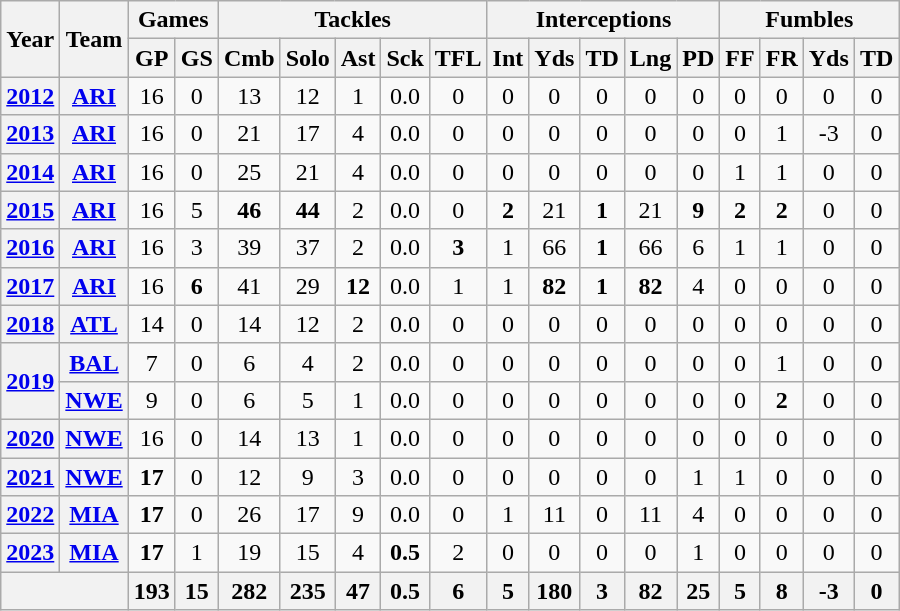<table class="wikitable" style="text-align:center">
<tr>
<th rowspan="2">Year</th>
<th rowspan="2">Team</th>
<th colspan="2">Games</th>
<th colspan="5">Tackles</th>
<th colspan="5">Interceptions</th>
<th colspan="4">Fumbles</th>
</tr>
<tr>
<th>GP</th>
<th>GS</th>
<th>Cmb</th>
<th>Solo</th>
<th>Ast</th>
<th>Sck</th>
<th>TFL</th>
<th>Int</th>
<th>Yds</th>
<th>TD</th>
<th>Lng</th>
<th>PD</th>
<th>FF</th>
<th>FR</th>
<th>Yds</th>
<th>TD</th>
</tr>
<tr>
<th><a href='#'>2012</a></th>
<th><a href='#'>ARI</a></th>
<td>16</td>
<td>0</td>
<td>13</td>
<td>12</td>
<td>1</td>
<td>0.0</td>
<td>0</td>
<td>0</td>
<td>0</td>
<td>0</td>
<td>0</td>
<td>0</td>
<td>0</td>
<td>0</td>
<td>0</td>
<td>0</td>
</tr>
<tr>
<th><a href='#'>2013</a></th>
<th><a href='#'>ARI</a></th>
<td>16</td>
<td>0</td>
<td>21</td>
<td>17</td>
<td>4</td>
<td>0.0</td>
<td>0</td>
<td>0</td>
<td>0</td>
<td>0</td>
<td>0</td>
<td>0</td>
<td>0</td>
<td>1</td>
<td>-3</td>
<td>0</td>
</tr>
<tr>
<th><a href='#'>2014</a></th>
<th><a href='#'>ARI</a></th>
<td>16</td>
<td>0</td>
<td>25</td>
<td>21</td>
<td>4</td>
<td>0.0</td>
<td>0</td>
<td>0</td>
<td>0</td>
<td>0</td>
<td>0</td>
<td>0</td>
<td>1</td>
<td>1</td>
<td>0</td>
<td>0</td>
</tr>
<tr>
<th><a href='#'>2015</a></th>
<th><a href='#'>ARI</a></th>
<td>16</td>
<td>5</td>
<td><strong>46</strong></td>
<td><strong>44</strong></td>
<td>2</td>
<td>0.0</td>
<td>0</td>
<td><strong>2</strong></td>
<td>21</td>
<td><strong>1</strong></td>
<td>21</td>
<td><strong>9</strong></td>
<td><strong>2</strong></td>
<td><strong>2</strong></td>
<td>0</td>
<td>0</td>
</tr>
<tr>
<th><a href='#'>2016</a></th>
<th><a href='#'>ARI</a></th>
<td>16</td>
<td>3</td>
<td>39</td>
<td>37</td>
<td>2</td>
<td>0.0</td>
<td><strong>3</strong></td>
<td>1</td>
<td>66</td>
<td><strong>1</strong></td>
<td>66</td>
<td>6</td>
<td>1</td>
<td>1</td>
<td>0</td>
<td>0</td>
</tr>
<tr>
<th><a href='#'>2017</a></th>
<th><a href='#'>ARI</a></th>
<td>16</td>
<td><strong>6</strong></td>
<td>41</td>
<td>29</td>
<td><strong>12</strong></td>
<td>0.0</td>
<td>1</td>
<td>1</td>
<td><strong>82</strong></td>
<td><strong>1</strong></td>
<td><strong>82</strong></td>
<td>4</td>
<td>0</td>
<td>0</td>
<td>0</td>
<td>0</td>
</tr>
<tr>
<th><a href='#'>2018</a></th>
<th><a href='#'>ATL</a></th>
<td>14</td>
<td>0</td>
<td>14</td>
<td>12</td>
<td>2</td>
<td>0.0</td>
<td>0</td>
<td>0</td>
<td>0</td>
<td>0</td>
<td>0</td>
<td>0</td>
<td>0</td>
<td>0</td>
<td>0</td>
<td>0</td>
</tr>
<tr>
<th rowspan="2"><a href='#'>2019</a></th>
<th><a href='#'>BAL</a></th>
<td>7</td>
<td>0</td>
<td>6</td>
<td>4</td>
<td>2</td>
<td>0.0</td>
<td>0</td>
<td>0</td>
<td>0</td>
<td>0</td>
<td>0</td>
<td>0</td>
<td>0</td>
<td>1</td>
<td>0</td>
<td>0</td>
</tr>
<tr>
<th><a href='#'>NWE</a></th>
<td>9</td>
<td>0</td>
<td>6</td>
<td>5</td>
<td>1</td>
<td>0.0</td>
<td>0</td>
<td>0</td>
<td>0</td>
<td>0</td>
<td>0</td>
<td>0</td>
<td>0</td>
<td><strong>2</strong></td>
<td>0</td>
<td>0</td>
</tr>
<tr>
<th><a href='#'>2020</a></th>
<th><a href='#'>NWE</a></th>
<td>16</td>
<td>0</td>
<td>14</td>
<td>13</td>
<td>1</td>
<td>0.0</td>
<td>0</td>
<td>0</td>
<td>0</td>
<td>0</td>
<td>0</td>
<td>0</td>
<td>0</td>
<td>0</td>
<td>0</td>
<td>0</td>
</tr>
<tr>
<th><a href='#'>2021</a></th>
<th><a href='#'>NWE</a></th>
<td><strong>17</strong></td>
<td>0</td>
<td>12</td>
<td>9</td>
<td>3</td>
<td>0.0</td>
<td>0</td>
<td>0</td>
<td>0</td>
<td>0</td>
<td>0</td>
<td>1</td>
<td>1</td>
<td>0</td>
<td>0</td>
<td>0</td>
</tr>
<tr>
<th><a href='#'>2022</a></th>
<th><a href='#'>MIA</a></th>
<td><strong>17</strong></td>
<td>0</td>
<td>26</td>
<td>17</td>
<td>9</td>
<td>0.0</td>
<td>0</td>
<td>1</td>
<td>11</td>
<td>0</td>
<td>11</td>
<td>4</td>
<td>0</td>
<td>0</td>
<td>0</td>
<td>0</td>
</tr>
<tr>
<th><a href='#'>2023</a></th>
<th><a href='#'>MIA</a></th>
<td><strong>17</strong></td>
<td>1</td>
<td>19</td>
<td>15</td>
<td>4</td>
<td><strong>0.5</strong></td>
<td>2</td>
<td>0</td>
<td>0</td>
<td>0</td>
<td>0</td>
<td>1</td>
<td>0</td>
<td>0</td>
<td>0</td>
<td>0</td>
</tr>
<tr>
<th colspan="2"></th>
<th>193</th>
<th>15</th>
<th>282</th>
<th>235</th>
<th>47</th>
<th>0.5</th>
<th>6</th>
<th>5</th>
<th>180</th>
<th>3</th>
<th>82</th>
<th>25</th>
<th>5</th>
<th>8</th>
<th>-3</th>
<th>0</th>
</tr>
</table>
